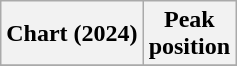<table class="wikitable sortable plainrowheaders">
<tr>
<th>Chart (2024)</th>
<th>Peak<br>position</th>
</tr>
<tr>
</tr>
</table>
